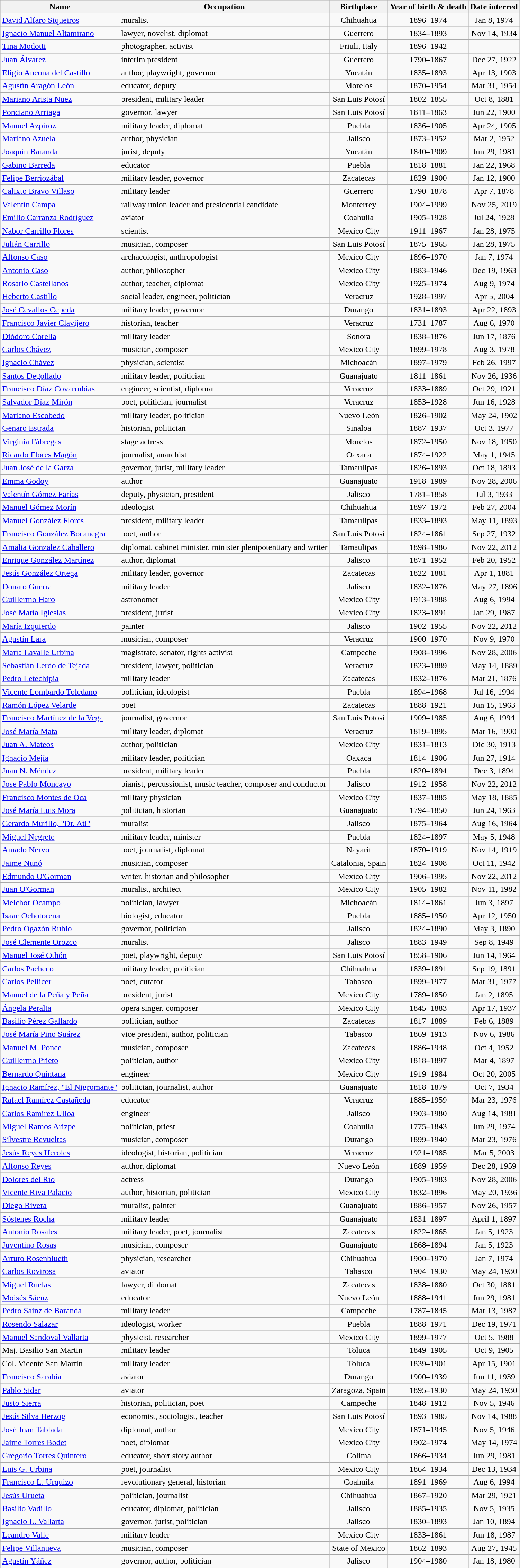<table class="wikitable sortable">
<tr>
<th>Name</th>
<th>Occupation</th>
<th>Birthplace</th>
<th>Year of birth & death</th>
<th>Date interred</th>
</tr>
<tr>
<td align="left"><a href='#'>David Alfaro Siqueiros</a></td>
<td align="left">muralist</td>
<td align="center">Chihuahua</td>
<td align="center">1896–1974</td>
<td align="center">Jan 8, 1974</td>
</tr>
<tr>
<td align="left"><a href='#'>Ignacio Manuel Altamirano</a></td>
<td align="left">lawyer, novelist, diplomat</td>
<td align="center">Guerrero</td>
<td align="center">1834–1893</td>
<td align="center">Nov 14, 1934</td>
</tr>
<tr>
</tr>
<tr>
<td align="left"><a href='#'>Tina Modotti</a></td>
<td align="left">photographer, activist</td>
<td align="center">Friuli, Italy</td>
<td align="center">1896–1942</td>
<td align="center"></td>
</tr>
<tr>
<td align="left"><a href='#'>Juan Álvarez</a></td>
<td align="left">interim president</td>
<td align="center">Guerrero</td>
<td align="center">1790–1867</td>
<td align="center">Dec 27, 1922</td>
</tr>
<tr>
<td align="left"><a href='#'>Eligio Ancona del Castillo</a></td>
<td align="left">author, playwright, governor</td>
<td align="center">Yucatán</td>
<td align="center">1835–1893</td>
<td align="center">Apr 13, 1903</td>
</tr>
<tr>
<td align="left"><a href='#'>Agustín Aragón León</a></td>
<td align="left">educator, deputy</td>
<td align="center">Morelos</td>
<td align="center">1870–1954</td>
<td align="center">Mar 31, 1954</td>
</tr>
<tr>
<td align="left"><a href='#'>Mariano Arista Nuez</a></td>
<td align="left">president, military leader</td>
<td align="center">San Luis Potosí</td>
<td align="center">1802–1855</td>
<td align="center">Oct 8, 1881</td>
</tr>
<tr>
<td align="left"><a href='#'>Ponciano Arriaga</a></td>
<td align="left">governor, lawyer</td>
<td align="center">San Luis Potosí</td>
<td align="center">1811–1863</td>
<td align="center">Jun 22, 1900</td>
</tr>
<tr>
<td align="left"><a href='#'>Manuel Azpiroz</a></td>
<td align="left">military leader, diplomat</td>
<td align="center">Puebla</td>
<td align="center">1836–1905</td>
<td align="center">Apr 24, 1905</td>
</tr>
<tr>
<td align="left"><a href='#'>Mariano Azuela</a></td>
<td align="left">author, physician</td>
<td align="center">Jalisco</td>
<td align="center">1873–1952</td>
<td align="center">Mar 2, 1952</td>
</tr>
<tr>
<td align="left"><a href='#'>Joaquín Baranda</a></td>
<td align="left">jurist, deputy</td>
<td align="center">Yucatán</td>
<td align="center">1840–1909</td>
<td align="center">Jun 29, 1981</td>
</tr>
<tr>
<td align="left"><a href='#'>Gabino Barreda</a></td>
<td align="left">educator</td>
<td align="center">Puebla</td>
<td align="center">1818–1881</td>
<td align="center">Jan 22, 1968</td>
</tr>
<tr>
<td align="left"><a href='#'>Felipe Berriozábal</a></td>
<td align="left">military leader, governor</td>
<td align="center">Zacatecas</td>
<td align="center">1829–1900</td>
<td align="center">Jan 12, 1900</td>
</tr>
<tr>
<td align="left"><a href='#'>Calixto Bravo Villaso</a></td>
<td align="left">military leader</td>
<td align="center">Guerrero</td>
<td align="center">1790–1878</td>
<td align="center">Apr 7, 1878</td>
</tr>
<tr>
<td align="left"><a href='#'>Valentín Campa</a></td>
<td align="left">railway union leader and presidential candidate</td>
<td align="center">Monterrey</td>
<td align="center">1904–1999</td>
<td align="center">Nov 25, 2019</td>
</tr>
<tr>
<td align="left"><a href='#'>Emilio Carranza Rodríguez</a></td>
<td align="left">aviator</td>
<td align="center">Coahuila</td>
<td align="center">1905–1928</td>
<td align="center">Jul 24, 1928</td>
</tr>
<tr>
<td align="left"><a href='#'>Nabor Carrillo Flores</a></td>
<td align="left">scientist</td>
<td align="center">Mexico City</td>
<td align="center">1911–1967</td>
<td align="center">Jan 28, 1975</td>
</tr>
<tr>
<td align="left"><a href='#'>Julián Carrillo</a></td>
<td align="left">musician, composer</td>
<td align="center">San Luis Potosí</td>
<td align="center">1875–1965</td>
<td align="center">Jan 28, 1975</td>
</tr>
<tr>
<td align="left"><a href='#'>Alfonso Caso</a></td>
<td align="left">archaeologist, anthropologist</td>
<td align="center">Mexico City</td>
<td align="center">1896–1970</td>
<td align="center">Jan 7, 1974</td>
</tr>
<tr>
<td align="left"><a href='#'>Antonio Caso</a></td>
<td align="left">author, philosopher</td>
<td align="center">Mexico City</td>
<td align="center">1883–1946</td>
<td align="center">Dec 19, 1963</td>
</tr>
<tr>
<td align="left"><a href='#'>Rosario Castellanos</a></td>
<td align="left">author, teacher, diplomat</td>
<td align="center">Mexico City</td>
<td align="center">1925–1974</td>
<td align="center">Aug 9, 1974</td>
</tr>
<tr>
<td align="left"><a href='#'>Heberto Castillo</a></td>
<td align="left">social leader, engineer, politician</td>
<td align="center">Veracruz</td>
<td align="center">1928–1997</td>
<td align="center">Apr 5, 2004</td>
</tr>
<tr>
<td align="left"><a href='#'>José Cevallos Cepeda</a></td>
<td align="left">military leader, governor</td>
<td align="center">Durango</td>
<td align="center">1831–1893</td>
<td align="center">Apr 22, 1893</td>
</tr>
<tr>
<td align="left"><a href='#'>Francisco Javier Clavijero</a></td>
<td align="left">historian, teacher</td>
<td align="center">Veracruz</td>
<td align="center">1731–1787</td>
<td align="center">Aug 6, 1970</td>
</tr>
<tr>
<td align="left"><a href='#'>Diódoro Corella</a></td>
<td align="left">military leader</td>
<td align="center">Sonora</td>
<td align="center">1838–1876</td>
<td align="center">Jun 17, 1876</td>
</tr>
<tr>
<td align="left"><a href='#'>Carlos Chávez</a></td>
<td align="left">musician, composer</td>
<td align="center">Mexico City</td>
<td align="center">1899–1978</td>
<td align="center">Aug 3, 1978</td>
</tr>
<tr>
<td align="left"><a href='#'>Ignacio Chávez</a></td>
<td align="left">physician, scientist</td>
<td align="center">Michoacán</td>
<td align="center">1897–1979</td>
<td align="center">Feb 26, 1997</td>
</tr>
<tr>
<td align="left"><a href='#'>Santos Degollado</a></td>
<td align="left">military leader, politician</td>
<td align="center">Guanajuato</td>
<td align="center">1811–1861</td>
<td align="center">Nov 26, 1936</td>
</tr>
<tr>
<td align="left"><a href='#'>Francisco Díaz Covarrubias</a></td>
<td align="left">engineer, scientist, diplomat</td>
<td align="center">Veracruz</td>
<td align="center">1833–1889</td>
<td align="center">Oct 29, 1921</td>
</tr>
<tr>
<td align="left"><a href='#'>Salvador Díaz Mirón</a></td>
<td align="left">poet, politician, journalist</td>
<td align="center">Veracruz</td>
<td align="center">1853–1928</td>
<td align="center">Jun 16, 1928</td>
</tr>
<tr>
<td align="left"><a href='#'>Mariano Escobedo</a></td>
<td align="left">military leader, politician</td>
<td align="center">Nuevo León</td>
<td align="center">1826–1902</td>
<td align="center">May 24, 1902</td>
</tr>
<tr>
<td align="left"><a href='#'>Genaro Estrada</a></td>
<td align="left">historian, politician</td>
<td align="center">Sinaloa</td>
<td align="center">1887–1937</td>
<td align="center">Oct 3, 1977</td>
</tr>
<tr>
<td align="left"><a href='#'>Virginia Fábregas</a></td>
<td align="left">stage actress</td>
<td align="center">Morelos</td>
<td align="center">1872–1950</td>
<td align="center">Nov 18, 1950</td>
</tr>
<tr>
<td align="left"><a href='#'>Ricardo Flores Magón</a></td>
<td align="left">journalist, anarchist</td>
<td align="center">Oaxaca</td>
<td align="center">1874–1922</td>
<td align="center">May 1, 1945</td>
</tr>
<tr>
<td align="left"><a href='#'>Juan José de la Garza</a></td>
<td align="left">governor, jurist, military leader</td>
<td align="center">Tamaulipas</td>
<td align="center">1826–1893</td>
<td align="center">Oct 18, 1893</td>
</tr>
<tr>
<td align="left"><a href='#'>Emma Godoy</a></td>
<td align="left">author</td>
<td align="center">Guanajuato</td>
<td align="center">1918–1989</td>
<td align="center">Nov 28, 2006</td>
</tr>
<tr>
<td align="left"><a href='#'>Valentín Gómez Farías</a></td>
<td align="left">deputy, physician, president</td>
<td align="center">Jalisco</td>
<td align="center">1781–1858</td>
<td align="center">Jul 3, 1933</td>
</tr>
<tr>
<td align="left"><a href='#'>Manuel Gómez Morín</a></td>
<td align="left">ideologist</td>
<td align="center">Chihuahua</td>
<td align="center">1897–1972</td>
<td align="center">Feb 27, 2004</td>
</tr>
<tr>
<td align="left"><a href='#'>Manuel González Flores</a></td>
<td align="left">president, military leader</td>
<td align="center">Tamaulipas</td>
<td align="center">1833–1893</td>
<td align="center">May 11, 1893</td>
</tr>
<tr>
<td align="left"><a href='#'>Francisco González Bocanegra</a></td>
<td align="left">poet, author</td>
<td align="center">San Luis Potosí</td>
<td align="center">1824–1861</td>
<td align="center">Sep 27, 1932</td>
</tr>
<tr>
<td align="left"><a href='#'>Amalia Gonzalez Caballero</a></td>
<td align="left">diplomat, cabinet minister, minister plenipotentiary and writer</td>
<td align="center">Tamaulipas</td>
<td align="center">1898–1986</td>
<td align="center">Nov 22, 2012</td>
</tr>
<tr>
<td align="left"><a href='#'>Enrique González Martínez</a></td>
<td align="left">author, diplomat</td>
<td align="center">Jalisco</td>
<td align="center">1871–1952</td>
<td align="center">Feb 20, 1952</td>
</tr>
<tr>
<td align="left"><a href='#'>Jesús González Ortega</a></td>
<td align="left">military leader, governor</td>
<td align="center">Zacatecas</td>
<td align="center">1822–1881</td>
<td align="center">Apr 1, 1881</td>
</tr>
<tr>
<td align="left"><a href='#'>Donato Guerra</a></td>
<td align="left">military leader</td>
<td align="center">Jalisco</td>
<td align="center">1832–1876</td>
<td align="center">May 27, 1896</td>
</tr>
<tr>
<td align="left"><a href='#'>Guillermo Haro</a></td>
<td align="left">astronomer</td>
<td align="center">Mexico City</td>
<td align="center">1913–1988</td>
<td align="center">Aug 6, 1994</td>
</tr>
<tr>
<td align="left"><a href='#'>José María Iglesias</a></td>
<td align="left">president, jurist</td>
<td align="center">Mexico City</td>
<td align="center">1823–1891</td>
<td align="center">Jan 29, 1987</td>
</tr>
<tr>
<td align="left"><a href='#'>María Izquierdo</a></td>
<td align="left">painter</td>
<td align="center">Jalisco</td>
<td align="center">1902–1955</td>
<td align="center">Nov 22, 2012</td>
</tr>
<tr>
<td align="left"><a href='#'>Agustín Lara</a></td>
<td align="left">musician, composer</td>
<td align="center">Veracruz</td>
<td align="center">1900–1970</td>
<td align="center">Nov 9, 1970</td>
</tr>
<tr>
<td align="left"><a href='#'>María Lavalle Urbina</a></td>
<td align="left">magistrate, senator, rights activist</td>
<td align="center">Campeche</td>
<td align="center">1908–1996</td>
<td align="center">Nov 28, 2006</td>
</tr>
<tr>
<td align="left"><a href='#'>Sebastián Lerdo de Tejada</a></td>
<td align="left">president, lawyer, politician</td>
<td align="center">Veracruz</td>
<td align="center">1823–1889</td>
<td align="center">May 14, 1889</td>
</tr>
<tr>
<td align="left"><a href='#'>Pedro Letechipía</a></td>
<td align="left">military leader</td>
<td align="center">Zacatecas</td>
<td align="center">1832–1876</td>
<td align="center">Mar 21, 1876</td>
</tr>
<tr>
<td align="left"><a href='#'>Vicente Lombardo Toledano</a></td>
<td align="left">politician, ideologist</td>
<td align="center">Puebla</td>
<td align="center">1894–1968</td>
<td align="center">Jul 16, 1994</td>
</tr>
<tr>
<td align="left"><a href='#'>Ramón López Velarde</a></td>
<td align="left">poet</td>
<td align="center">Zacatecas</td>
<td align="center">1888–1921</td>
<td align="center">Jun 15, 1963</td>
</tr>
<tr>
<td align="left"><a href='#'>Francisco Martínez de la Vega</a></td>
<td align="left">journalist, governor</td>
<td align="center">San Luis Potosí</td>
<td align="center">1909–1985</td>
<td align="center">Aug 6, 1994</td>
</tr>
<tr>
<td align="left"><a href='#'>José María Mata</a></td>
<td align="left">military leader, diplomat</td>
<td align="center">Veracruz</td>
<td align="center">1819–1895</td>
<td align="center">Mar 16, 1900</td>
</tr>
<tr>
<td align="left"><a href='#'>Juan A. Mateos</a></td>
<td align="left">author, politician</td>
<td align="center">Mexico City</td>
<td align="center">1831–1813</td>
<td align="center">Dic 30, 1913</td>
</tr>
<tr>
<td align="left"><a href='#'>Ignacio Mejía</a></td>
<td align="left">military leader, politician</td>
<td align="center">Oaxaca</td>
<td align="center">1814–1906</td>
<td align="center">Jun 27, 1914</td>
</tr>
<tr>
<td align="left"><a href='#'>Juan N. Méndez</a></td>
<td align="left">president, military leader</td>
<td align="center">Puebla</td>
<td align="center">1820–1894</td>
<td align="center">Dec 3, 1894</td>
</tr>
<tr>
<td align="left"><a href='#'>Jose Pablo Moncayo</a></td>
<td align="left">pianist, percussionist, music teacher, composer and conductor</td>
<td align="center">Jalisco</td>
<td align="center">1912–1958</td>
<td align="center">Nov 22, 2012</td>
</tr>
<tr>
<td align="left"><a href='#'>Francisco Montes de Oca</a></td>
<td align="left">military physician</td>
<td align="center">Mexico City</td>
<td align="center">1837–1885</td>
<td align="center">May 18, 1885</td>
</tr>
<tr>
<td align="left"><a href='#'>José María Luis Mora</a></td>
<td align="left">politician, historian</td>
<td align="center">Guanajuato</td>
<td align="center">1794–1850</td>
<td align="center">Jun 24, 1963</td>
</tr>
<tr>
<td align="left"><a href='#'>Gerardo Murillo, "Dr. Atl"</a></td>
<td align="left">muralist</td>
<td align="center">Jalisco</td>
<td align="center">1875–1964</td>
<td align="center">Aug 16, 1964</td>
</tr>
<tr>
<td align="left"><a href='#'>Miguel Negrete</a></td>
<td align="left">military leader, minister</td>
<td align="center">Puebla</td>
<td align="center">1824–1897</td>
<td align="center">May 5, 1948</td>
</tr>
<tr>
<td align="left"><a href='#'>Amado Nervo</a></td>
<td align="left">poet, journalist, diplomat</td>
<td align="center">Nayarit</td>
<td align="center">1870–1919</td>
<td align="center">Nov 14, 1919</td>
</tr>
<tr>
<td align="left"><a href='#'>Jaime Nunó</a></td>
<td align="left">musician, composer</td>
<td align="center">Catalonia, Spain</td>
<td align="center">1824–1908</td>
<td align="center">Oct 11, 1942</td>
</tr>
<tr>
<td align="left"><a href='#'>Edmundo O'Gorman</a></td>
<td align="left">writer, historian and philosopher</td>
<td align="center">Mexico City</td>
<td align="center">1906–1995</td>
<td align="center">Nov 22, 2012</td>
</tr>
<tr>
<td align="left"><a href='#'>Juan O'Gorman</a></td>
<td align="left">muralist, architect</td>
<td align="center">Mexico City</td>
<td align="center">1905–1982</td>
<td align="center">Nov 11, 1982</td>
</tr>
<tr>
<td align="left"><a href='#'>Melchor Ocampo</a></td>
<td align="left">politician, lawyer</td>
<td align="center">Michoacán</td>
<td align="center">1814–1861</td>
<td align="center">Jun 3, 1897</td>
</tr>
<tr>
<td align="left"><a href='#'>Isaac Ochotorena</a></td>
<td align="left">biologist, educator</td>
<td align="center">Puebla</td>
<td align="center">1885–1950</td>
<td align="center">Apr 12, 1950</td>
</tr>
<tr>
<td align="left"><a href='#'>Pedro Ogazón Rubio</a></td>
<td align="left">governor, politician</td>
<td align="center">Jalisco</td>
<td align="center">1824–1890</td>
<td align="center">May 3, 1890</td>
</tr>
<tr>
<td align="left"><a href='#'>José Clemente Orozco</a></td>
<td align="left">muralist</td>
<td align="center">Jalisco</td>
<td align="center">1883–1949</td>
<td align="center">Sep 8, 1949</td>
</tr>
<tr>
<td align="left"><a href='#'>Manuel José Othón</a></td>
<td align="left">poet, playwright, deputy</td>
<td align="center">San Luis Potosí</td>
<td align="center">1858–1906</td>
<td align="center">Jun 14, 1964</td>
</tr>
<tr>
<td align="left"><a href='#'>Carlos Pacheco</a></td>
<td align="left">military leader, politician</td>
<td align="center">Chihuahua</td>
<td align="center">1839–1891</td>
<td align="center">Sep 19, 1891</td>
</tr>
<tr>
<td align="left"><a href='#'>Carlos Pellicer</a></td>
<td align="left">poet, curator</td>
<td align="center">Tabasco</td>
<td align="center">1899–1977</td>
<td align="center">Mar 31, 1977</td>
</tr>
<tr>
<td align="left"><a href='#'>Manuel de la Peña y Peña</a></td>
<td align="left">president, jurist</td>
<td align="center">Mexico City</td>
<td align="center">1789–1850</td>
<td align="center">Jan 2, 1895</td>
</tr>
<tr>
<td align="left"><a href='#'>Ángela Peralta</a></td>
<td align="left">opera singer, composer</td>
<td align="center">Mexico City</td>
<td align="center">1845–1883</td>
<td align="center">Apr 17, 1937</td>
</tr>
<tr>
<td align="left"><a href='#'>Basilio Pérez Gallardo</a></td>
<td align="left">politician, author</td>
<td align="center">Zacatecas</td>
<td align="center">1817–1889</td>
<td align="center">Feb 6, 1889</td>
</tr>
<tr>
<td align="left"><a href='#'>José María Pino Suárez</a></td>
<td align="left">vice president, author, politician</td>
<td align="center">Tabasco</td>
<td align="center">1869–1913</td>
<td align="center">Nov 6, 1986</td>
</tr>
<tr>
<td align="left"><a href='#'>Manuel M. Ponce</a></td>
<td align="left">musician, composer</td>
<td align="center">Zacatecas</td>
<td align="center">1886–1948</td>
<td align="center">Oct 4, 1952</td>
</tr>
<tr>
<td align="left"><a href='#'>Guillermo Prieto</a></td>
<td align="left">politician, author</td>
<td align="center">Mexico City</td>
<td align="center">1818–1897</td>
<td align="center">Mar 4, 1897</td>
</tr>
<tr>
<td align="left"><a href='#'>Bernardo Quintana</a></td>
<td align="left">engineer</td>
<td align="center">Mexico City</td>
<td align="center">1919–1984</td>
<td align="center">Oct 20, 2005</td>
</tr>
<tr>
<td align="left"><a href='#'>Ignacio Ramírez, "El Nigromante"</a></td>
<td align="left">politician, journalist, author</td>
<td align="center">Guanajuato</td>
<td align="center">1818–1879</td>
<td align="center">Oct 7, 1934</td>
</tr>
<tr>
<td align="left"><a href='#'>Rafael Ramírez Castañeda</a></td>
<td align="left">educator</td>
<td align="center">Veracruz</td>
<td align="center">1885–1959</td>
<td align="center">Mar 23, 1976</td>
</tr>
<tr>
<td align="left"><a href='#'>Carlos Ramírez Ulloa</a></td>
<td align="left">engineer</td>
<td align="center">Jalisco</td>
<td align="center">1903–1980</td>
<td align="center">Aug 14, 1981</td>
</tr>
<tr>
<td align="left"><a href='#'>Miguel Ramos Arizpe</a></td>
<td align="left">politician, priest</td>
<td align="center">Coahuila</td>
<td align="center">1775–1843</td>
<td align="center">Jun 29, 1974</td>
</tr>
<tr>
<td align="left"><a href='#'>Silvestre Revueltas</a></td>
<td align="left">musician, composer</td>
<td align="center">Durango</td>
<td align="center">1899–1940</td>
<td align="center">Mar 23, 1976</td>
</tr>
<tr>
<td align="left"><a href='#'>Jesús Reyes Heroles</a></td>
<td align="left">ideologist, historian, politician</td>
<td align="center">Veracruz</td>
<td align="center">1921–1985</td>
<td align="center">Mar 5, 2003</td>
</tr>
<tr>
<td align="left"><a href='#'>Alfonso Reyes</a></td>
<td align="left">author, diplomat</td>
<td align="center">Nuevo León</td>
<td align="center">1889–1959</td>
<td align="center">Dec 28, 1959</td>
</tr>
<tr>
<td align="left"><a href='#'>Dolores del Río</a></td>
<td align="left">actress</td>
<td align="center">Durango</td>
<td align="center">1905–1983</td>
<td align="center">Nov 28, 2006</td>
</tr>
<tr>
<td align="left"><a href='#'>Vicente Riva Palacio</a></td>
<td align="left">author, historian, politician</td>
<td align="center">Mexico City</td>
<td align="center">1832–1896</td>
<td align="center">May 20, 1936</td>
</tr>
<tr>
<td align="left"><a href='#'>Diego Rivera</a></td>
<td align="left">muralist, painter</td>
<td align="center">Guanajuato</td>
<td align="center">1886–1957</td>
<td align="center">Nov 26, 1957</td>
</tr>
<tr>
<td align="left"><a href='#'>Sóstenes Rocha</a></td>
<td align="left">military leader</td>
<td align="center">Guanajuato</td>
<td align="center">1831–1897</td>
<td align="center">April 1, 1897</td>
</tr>
<tr>
<td align="left"><a href='#'>Antonio Rosales</a></td>
<td align="left">military leader, poet, journalist</td>
<td align="center">Zacatecas</td>
<td align="center">1822–1865</td>
<td align="center">Jan 5, 1923</td>
</tr>
<tr>
<td align="left"><a href='#'>Juventino Rosas</a></td>
<td align="left">musician, composer</td>
<td align="center">Guanajuato</td>
<td align="center">1868–1894</td>
<td align="center">Jan 5, 1923</td>
</tr>
<tr>
<td align="left"><a href='#'>Arturo Rosenblueth</a></td>
<td align="left">physician, researcher</td>
<td align="center">Chihuahua</td>
<td align="center">1900–1970</td>
<td align="center">Jan 7, 1974</td>
</tr>
<tr>
<td align="left"><a href='#'>Carlos Rovirosa</a></td>
<td align="left">aviator</td>
<td align="center">Tabasco</td>
<td align="center">1904–1930</td>
<td align="center">May 24, 1930</td>
</tr>
<tr>
<td align="left"><a href='#'>Miguel Ruelas</a></td>
<td align="left">lawyer, diplomat</td>
<td align="center">Zacatecas</td>
<td align="center">1838–1880</td>
<td align="center">Oct 30, 1881</td>
</tr>
<tr>
<td align="left"><a href='#'>Moisés Sáenz</a></td>
<td align="left">educator</td>
<td align="center">Nuevo León</td>
<td align="center">1888–1941</td>
<td align="center">Jun 29, 1981</td>
</tr>
<tr>
<td align="left"><a href='#'>Pedro Sainz de Baranda</a></td>
<td align="left">military leader</td>
<td align="center">Campeche</td>
<td align="center">1787–1845</td>
<td align="center">Mar 13, 1987</td>
</tr>
<tr>
<td align="left"><a href='#'>Rosendo Salazar</a></td>
<td align="left">ideologist, worker</td>
<td align="center">Puebla</td>
<td align="center">1888–1971</td>
<td align="center">Dec 19, 1971</td>
</tr>
<tr>
<td align="left"><a href='#'>Manuel Sandoval Vallarta</a></td>
<td align="left">physicist, researcher</td>
<td align="center">Mexico City</td>
<td align="center">1899–1977</td>
<td align="center">Oct 5, 1988</td>
</tr>
<tr>
<td align="left">Maj. Basilio San Martin</td>
<td align="left">military leader</td>
<td align="center">Toluca</td>
<td align="center">1849–1905</td>
<td align="center">Oct 9, 1905</td>
</tr>
<tr>
<td align="left">Col. Vicente San Martin</td>
<td align="left">military leader</td>
<td align="center">Toluca</td>
<td align="center">1839–1901</td>
<td align="center">Apr 15, 1901</td>
</tr>
<tr>
<td align="left"><a href='#'>Francisco Sarabia</a></td>
<td align="left">aviator</td>
<td align="center">Durango</td>
<td align="center">1900–1939</td>
<td align="center">Jun 11, 1939</td>
</tr>
<tr>
<td align="left"><a href='#'>Pablo Sidar</a></td>
<td align="left">aviator</td>
<td align="center">Zaragoza, Spain</td>
<td align="center">1895–1930</td>
<td align="center">May 24, 1930</td>
</tr>
<tr>
<td align="left"><a href='#'>Justo Sierra</a></td>
<td align="left">historian, politician, poet</td>
<td align="center">Campeche</td>
<td align="center">1848–1912</td>
<td align="center">Nov 5, 1946</td>
</tr>
<tr>
<td align="left"><a href='#'>Jesús Silva Herzog</a></td>
<td align="left">economist, sociologist, teacher</td>
<td align="center">San Luis Potosí</td>
<td align="center">1893–1985</td>
<td align="center">Nov 14, 1988</td>
</tr>
<tr>
<td align="left"><a href='#'>José Juan Tablada</a></td>
<td align="left">diplomat, author</td>
<td align="center">Mexico City</td>
<td align="center">1871–1945</td>
<td align="center">Nov 5, 1946</td>
</tr>
<tr>
<td align="left"><a href='#'>Jaime Torres Bodet</a></td>
<td align="left">poet, diplomat</td>
<td align="center">Mexico City</td>
<td align="center">1902–1974</td>
<td align="center">May 14, 1974</td>
</tr>
<tr>
<td align="left"><a href='#'>Gregorio Torres Quintero</a></td>
<td align="left">educator, short story author</td>
<td align="center">Colima</td>
<td align="center">1866–1934</td>
<td align="center">Jun 29, 1981</td>
</tr>
<tr>
<td align="left"><a href='#'>Luis G. Urbina</a></td>
<td align="left">poet, journalist</td>
<td align="center">Mexico City</td>
<td align="center">1864–1934</td>
<td align="center">Dec 13, 1934</td>
</tr>
<tr>
<td align="left"><a href='#'>Francisco L. Urquizo</a></td>
<td align="left">revolutionary general, historian</td>
<td align="center">Coahuila</td>
<td align="center">1891–1969</td>
<td align="center">Aug 6, 1994</td>
</tr>
<tr>
<td align="left"><a href='#'>Jesús Urueta</a></td>
<td align="left">politician, journalist</td>
<td align="center">Chihuahua</td>
<td align="center">1867–1920</td>
<td align="center">Mar 29, 1921</td>
</tr>
<tr>
<td align="left"><a href='#'>Basilio Vadillo</a></td>
<td align="left">educator, diplomat, politician</td>
<td align="center">Jalisco</td>
<td align="center">1885–1935</td>
<td align="center">Nov 5, 1935</td>
</tr>
<tr>
<td align="left"><a href='#'>Ignacio L. Vallarta</a></td>
<td align="left">governor, jurist, politician</td>
<td align="center">Jalisco</td>
<td align="center">1830–1893</td>
<td align="center">Jan 10, 1894</td>
</tr>
<tr>
<td align="left"><a href='#'>Leandro Valle</a></td>
<td align="left">military leader</td>
<td align="center">Mexico City</td>
<td align="center">1833–1861</td>
<td align="center">Jun 18, 1987</td>
</tr>
<tr>
<td align="left"><a href='#'>Felipe Villanueva</a></td>
<td align="left">musician, composer</td>
<td align="center">State of Mexico</td>
<td align="center">1862–1893</td>
<td align="center">Aug 27, 1945</td>
</tr>
<tr>
<td align="left"><a href='#'>Agustín Yáñez</a></td>
<td align="left">governor, author, politician</td>
<td align="center">Jalisco</td>
<td align="center">1904–1980</td>
<td align="center">Jan 18, 1980</td>
</tr>
</table>
